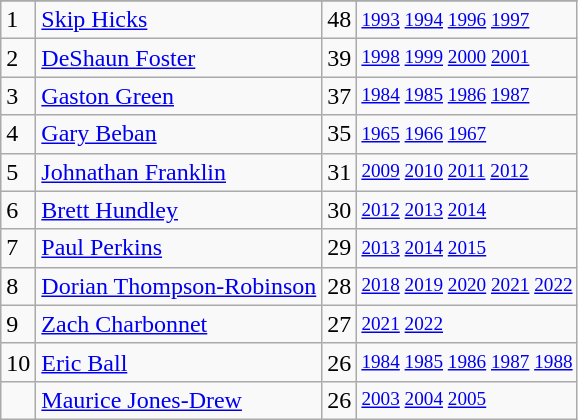<table class="wikitable">
<tr>
</tr>
<tr>
<td>1</td>
<td><a href='#'>Skip Hicks</a></td>
<td>48</td>
<td style="font-size:80%;"><a href='#'>1993</a> <a href='#'>1994</a> <a href='#'>1996</a> <a href='#'>1997</a></td>
</tr>
<tr>
<td>2</td>
<td><a href='#'>DeShaun Foster</a></td>
<td>39</td>
<td style="font-size:80%;"><a href='#'>1998</a> <a href='#'>1999</a> <a href='#'>2000</a> <a href='#'>2001</a></td>
</tr>
<tr>
<td>3</td>
<td><a href='#'>Gaston Green</a></td>
<td>37</td>
<td style="font-size:80%;"><a href='#'>1984</a> <a href='#'>1985</a> <a href='#'>1986</a> <a href='#'>1987</a></td>
</tr>
<tr>
<td>4</td>
<td><a href='#'>Gary Beban</a></td>
<td>35</td>
<td style="font-size:80%;"><a href='#'>1965</a> <a href='#'>1966</a> <a href='#'>1967</a></td>
</tr>
<tr>
<td>5</td>
<td><a href='#'>Johnathan Franklin</a></td>
<td>31</td>
<td style="font-size:80%;"><a href='#'>2009</a> <a href='#'>2010</a> <a href='#'>2011</a> <a href='#'>2012</a></td>
</tr>
<tr>
<td>6</td>
<td><a href='#'>Brett Hundley</a></td>
<td>30</td>
<td style="font-size:80%;"><a href='#'>2012</a> <a href='#'>2013</a> <a href='#'>2014</a></td>
</tr>
<tr>
<td>7</td>
<td><a href='#'>Paul Perkins</a></td>
<td>29</td>
<td style="font-size:80%;"><a href='#'>2013</a> <a href='#'>2014</a> <a href='#'>2015</a></td>
</tr>
<tr>
<td>8</td>
<td><a href='#'>Dorian Thompson-Robinson</a></td>
<td>28</td>
<td style="font-size:80%;"><a href='#'>2018</a> <a href='#'>2019</a> <a href='#'>2020</a> <a href='#'>2021</a> <a href='#'>2022</a></td>
</tr>
<tr>
<td>9</td>
<td><a href='#'>Zach Charbonnet</a></td>
<td>27</td>
<td style="font-size:80%;"><a href='#'>2021</a> <a href='#'>2022</a></td>
</tr>
<tr>
<td>10</td>
<td><a href='#'>Eric Ball</a></td>
<td>26</td>
<td style="font-size:80%;"><a href='#'>1984</a> <a href='#'>1985</a> <a href='#'>1986</a> <a href='#'>1987</a> <a href='#'>1988</a></td>
</tr>
<tr>
<td></td>
<td><a href='#'>Maurice Jones-Drew</a></td>
<td>26</td>
<td style="font-size:80%;"><a href='#'>2003</a> <a href='#'>2004</a> <a href='#'>2005</a></td>
</tr>
</table>
